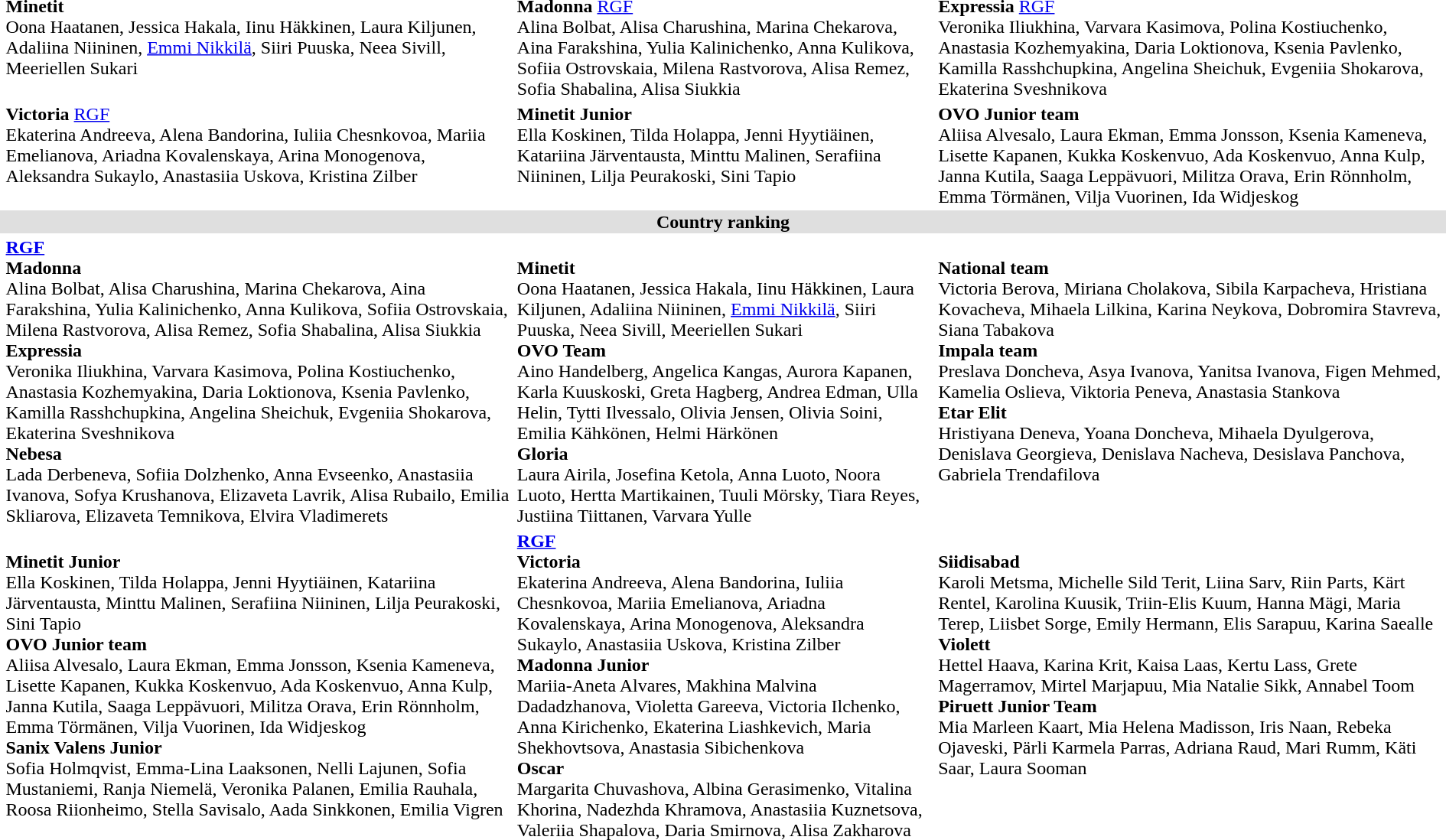<table>
<tr bgcolor="#DFDFDF">
</tr>
<tr>
<th scope=row style="text-align:left"></th>
<td valign="top"><strong>Minetit</strong> <br>Oona Haatanen, Jessica Hakala, Iinu Häkkinen, Laura Kiljunen, Adaliina Niininen, <a href='#'>Emmi Nikkilä</a>, Siiri Puuska, Neea Sivill, Meeriellen Sukari</td>
<td valign="top"><strong>Madonna</strong> <a href='#'>RGF</a><br>Alina Bolbat, Alisa Charushina, Marina Chekarova, Aina Farakshina, Yulia Kalinichenko, Anna Kulikova, Sofiia Ostrovskaia, Milena Rastvorova, Alisa Remez, Sofia Shabalina, Alisa Siukkia</td>
<td valign="top"><strong>Expressia</strong> <a href='#'>RGF</a><br>Veronika Iliukhina, Varvara Kasimova, Polina Kostiuchenko, Anastasia Kozhemyakina, Daria Loktionova, Ksenia Pavlenko, Kamilla Rasshchupkina, Angelina Sheichuk, Evgeniia Shokarova, Ekaterina Sveshnikova</td>
</tr>
<tr>
<th scope=row style="text-align:left"></th>
<td valign="top"><strong>Victoria</strong> <a href='#'>RGF</a><br>Ekaterina Andreeva, Alena Bandorina, Iuliia Chesnkovoa, Mariia Emelianova, Ariadna Kovalenskaya, Arina Monogenova, Aleksandra Sukaylo, Anastasiia Uskova, Kristina Zilber</td>
<td valign="top"><strong>Minetit Junior</strong> <br>Ella Koskinen, Tilda Holappa, Jenni Hyytiäinen, Katariina Järventausta, Minttu Malinen, Serafiina Niininen, Lilja Peurakoski, Sini Tapio</td>
<td valign="top"><strong>OVO Junior team</strong> <br>Aliisa Alvesalo, Laura Ekman, Emma Jonsson, Ksenia Kameneva, Lisette Kapanen, Kukka Koskenvuo, Ada Koskenvuo, Anna Kulp, Janna Kutila, Saaga Leppävuori, Militza Orava, Erin Rönnholm, Emma Törmänen, Vilja Vuorinen, Ida Widjeskog</td>
</tr>
<tr bgcolor="DFDFDF">
<td colspan="4" align="center"><strong>Country ranking</strong></td>
</tr>
<tr>
<th scope=row style="text-align:left"><br></th>
<td valign="top"><strong> <a href='#'>RGF</a></strong><br><strong>Madonna</strong><br>Alina Bolbat, Alisa Charushina, Marina Chekarova, Aina Farakshina, Yulia Kalinichenko, Anna Kulikova, Sofiia Ostrovskaia, Milena Rastvorova, Alisa Remez, Sofia Shabalina, Alisa Siukkia<br><strong>Expressia</strong><br>Veronika Iliukhina, Varvara Kasimova, Polina Kostiuchenko, Anastasia Kozhemyakina, Daria Loktionova, Ksenia Pavlenko, Kamilla Rasshchupkina, Angelina Sheichuk, Evgeniia Shokarova, Ekaterina Sveshnikova<br><strong>Nebesa</strong><br>Lada Derbeneva, Sofiia Dolzhenko, Anna Evseenko, Anastasiia Ivanova, Sofya Krushanova, Elizaveta Lavrik, Alisa Rubailo, Emilia Skliarova, Elizaveta Temnikova, Elvira Vladimerets</td>
<td valign="top"><strong></strong><br><strong>Minetit</strong><br>Oona Haatanen, Jessica Hakala, Iinu Häkkinen, Laura Kiljunen, Adaliina Niininen, <a href='#'>Emmi Nikkilä</a>, Siiri Puuska, Neea Sivill, Meeriellen Sukari<br><strong>OVO Team</strong><br>Aino Handelberg, Angelica Kangas, Aurora Kapanen, Karla Kuuskoski, Greta Hagberg, Andrea Edman, Ulla Helin, Tytti Ilvessalo, Olivia Jensen, Olivia Soini, Emilia Kähkönen, Helmi Härkönen<br><strong>Gloria</strong><br>Laura Airila, Josefina Ketola, Anna Luoto, Noora Luoto, Hertta Martikainen, Tuuli Mörsky, Tiara Reyes, Justiina Tiittanen, Varvara Yulle</td>
<td valign="top"><strong></strong><br><strong>National team</strong><br>Victoria Berova, Miriana Cholakova, Sibila Karpacheva, Hristiana Kovacheva, Mihaela Lilkina, Karina Neykova, Dobromira Stavreva, Siana Tabakova<br><strong>Impala team</strong><br>Preslava Doncheva, Asya Ivanova, Yanitsa Ivanova, Figen Mehmed, Kamelia Oslieva, Viktoria Peneva, Anastasia Stankova<br><strong>Etar Elit</strong><br>Hristiyana Deneva, Yoana Doncheva, Mihaela Dyulgerova, Denislava Georgieva, Denislava Nacheva, Desislava Panchova, Gabriela Trendafilova</td>
</tr>
<tr>
<th scope=row style="text-align:left"><br></th>
<td valign="top"><strong></strong><br><strong>Minetit Junior</strong><br>Ella Koskinen, Tilda Holappa, Jenni Hyytiäinen, Katariina Järventausta, Minttu Malinen, Serafiina Niininen, Lilja Peurakoski, Sini Tapio<br><strong>OVO Junior team</strong><br>Aliisa Alvesalo, Laura Ekman, Emma Jonsson, Ksenia Kameneva, Lisette Kapanen, Kukka Koskenvuo, Ada Koskenvuo, Anna Kulp, Janna Kutila, Saaga Leppävuori, Militza Orava, Erin Rönnholm, Emma Törmänen, Vilja Vuorinen, Ida Widjeskog<br><strong>Sanix Valens Junior</strong><br>Sofia Holmqvist, Emma-Lina Laaksonen, Nelli Lajunen, Sofia Mustaniemi, Ranja Niemelä, Veronika Palanen, Emilia Rauhala, Roosa Riionheimo, Stella Savisalo, Aada Sinkkonen, Emilia Vigren</td>
<td valign="top"><strong> <a href='#'>RGF</a></strong><br><strong>Victoria</strong><br>Ekaterina Andreeva, Alena Bandorina, Iuliia Chesnkovoa, Mariia Emelianova, Ariadna Kovalenskaya, Arina Monogenova, Aleksandra Sukaylo, Anastasiia Uskova, Kristina Zilber<br><strong>Madonna Junior</strong><br>Mariia-Aneta Alvares, Makhina Malvina Dadadzhanova, Violetta Gareeva, Victoria Ilchenko, Anna Kirichenko, Ekaterina Liashkevich, Maria Shekhovtsova, Anastasia Sibichenkova<br><strong>Oscar</strong><br>Margarita Chuvashova, Albina Gerasimenko, Vitalina Khorina, Nadezhda Khramova, Anastasiia Kuznetsova, Valeriia Shapalova, Daria Smirnova, Alisa Zakharova</td>
<td valign="top"><strong></strong><br><strong>Siidisabad</strong><br>Karoli Metsma, Michelle Sild Terit, Liina Sarv, Riin Parts, Kärt Rentel, Karolina Kuusik, Triin-Elis  Kuum, Hanna Mägi, Maria Terep, Liisbet Sorge, Emily Hermann, Elis Sarapuu, Karina Saealle<br><strong>Violett</strong><br>Hettel Haava, Karina Krit, Kaisa Laas, Kertu Lass, Grete Magerramov, Mirtel Marjapuu, Mia Natalie Sikk, Annabel Toom<br><strong>Piruett Junior Team</strong><br>Mia Marleen Kaart, Mia Helena Madisson, Iris Naan, Rebeka Ojaveski, Pärli Karmela Parras, Adriana Raud, Mari Rumm, Käti Saar, Laura Sooman</td>
</tr>
<tr>
</tr>
</table>
